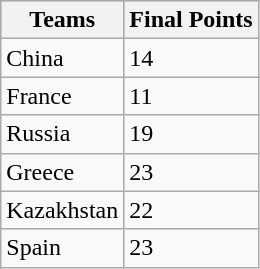<table class="wikitable sortable">
<tr style="background:#b0c4de; text-align:center;">
<th>Teams</th>
<th>Final Points</th>
</tr>
<tr>
<td>China</td>
<td>14</td>
</tr>
<tr>
<td>France</td>
<td>11</td>
</tr>
<tr>
<td>Russia</td>
<td>19</td>
</tr>
<tr>
<td>Greece</td>
<td>23</td>
</tr>
<tr>
<td>Kazakhstan</td>
<td>22</td>
</tr>
<tr>
<td>Spain</td>
<td>23</td>
</tr>
</table>
